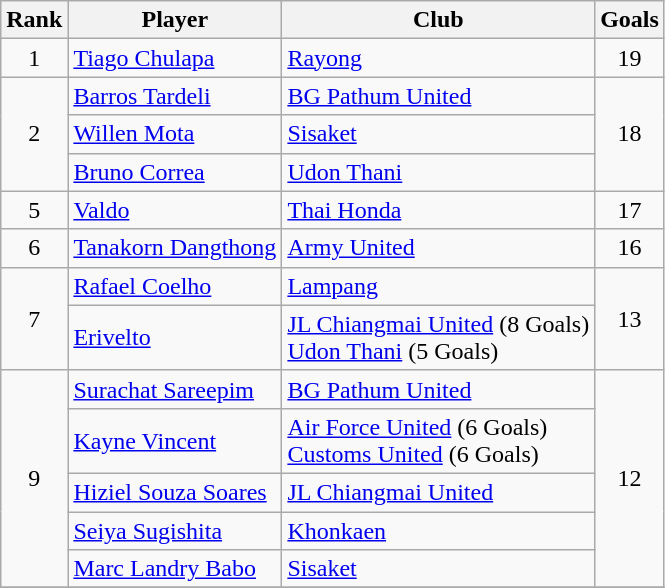<table class="wikitable" style="text-align:center">
<tr>
<th>Rank</th>
<th>Player</th>
<th>Club</th>
<th>Goals</th>
</tr>
<tr>
<td>1</td>
<td align="left"> <a href='#'>Tiago Chulapa</a></td>
<td align="left"><a href='#'>Rayong</a></td>
<td>19</td>
</tr>
<tr>
<td rowspan="3">2</td>
<td align="left"> <a href='#'>Barros Tardeli</a></td>
<td align="left"><a href='#'>BG Pathum United</a></td>
<td rowspan="3">18</td>
</tr>
<tr>
<td align="left"> <a href='#'>Willen Mota</a></td>
<td align="left"><a href='#'>Sisaket</a></td>
</tr>
<tr>
<td align="left"> <a href='#'>Bruno Correa</a></td>
<td align="left"><a href='#'>Udon Thani</a></td>
</tr>
<tr>
<td>5</td>
<td align="left"> <a href='#'>Valdo</a></td>
<td align="left"><a href='#'>Thai Honda</a></td>
<td>17</td>
</tr>
<tr>
<td>6</td>
<td align="left"> <a href='#'>Tanakorn Dangthong</a></td>
<td align="left"><a href='#'>Army United</a></td>
<td>16</td>
</tr>
<tr>
<td rowspan="2">7</td>
<td align="left"> <a href='#'>Rafael Coelho</a></td>
<td align="left"><a href='#'>Lampang</a></td>
<td rowspan="2">13</td>
</tr>
<tr>
<td align="left"> <a href='#'>Erivelto</a></td>
<td align="left"><a href='#'>JL Chiangmai United</a> (8 Goals) <br> <a href='#'>Udon Thani</a> (5 Goals)</td>
</tr>
<tr>
<td rowspan="5">9</td>
<td align="left"> <a href='#'>Surachat Sareepim</a></td>
<td align="left"><a href='#'>BG Pathum United</a></td>
<td rowspan="5">12</td>
</tr>
<tr>
<td align="left"> <a href='#'>Kayne Vincent</a></td>
<td align="left"><a href='#'>Air Force United</a> (6 Goals) <br> <a href='#'>Customs United</a> (6 Goals)</td>
</tr>
<tr>
<td align="left"> <a href='#'>Hiziel Souza Soares</a></td>
<td align="left"><a href='#'>JL Chiangmai United</a></td>
</tr>
<tr>
<td align="left"> <a href='#'>Seiya Sugishita</a></td>
<td align="left"><a href='#'>Khonkaen</a></td>
</tr>
<tr>
<td align="left"> <a href='#'>Marc Landry Babo</a></td>
<td align="left"><a href='#'>Sisaket</a></td>
</tr>
<tr>
</tr>
</table>
